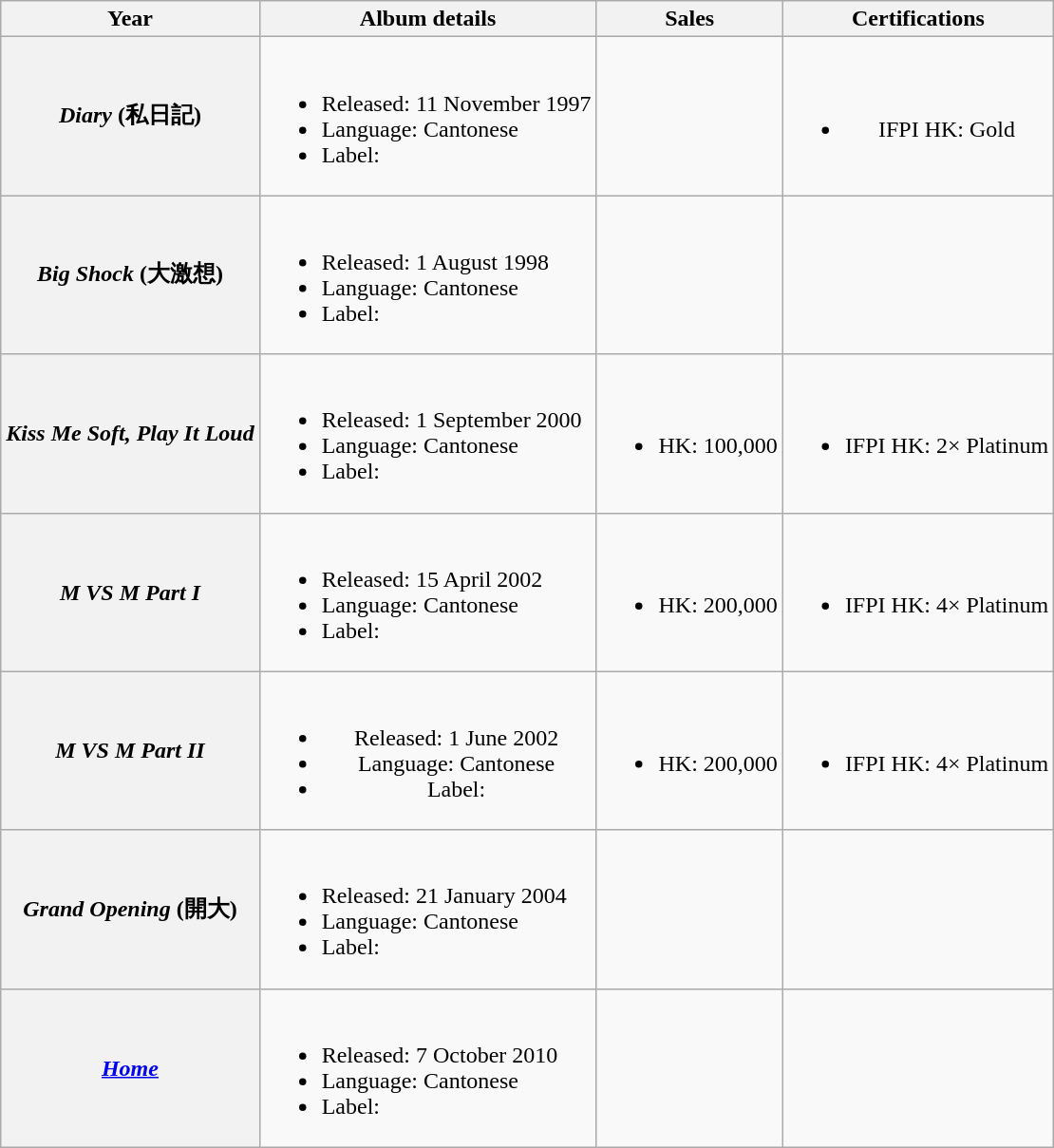<table class="wikitable plainrowheaders" style="text-align:center;">
<tr>
<th align="Center">Year</th>
<th align="left">Album details</th>
<th>Sales</th>
<th>Certifications</th>
</tr>
<tr>
<th scope="row"><em>Diary</em> (私日記)</th>
<td align="left"><br><ul><li>Released: 11 November 1997</li><li>Language: Cantonese</li><li>Label:</li></ul></td>
<td></td>
<td><br><ul><li>IFPI HK: Gold</li></ul></td>
</tr>
<tr>
<th scope="row"><em>Big Shock</em> (大激想)</th>
<td align="left"><br><ul><li>Released: 1 August 1998</li><li>Language: Cantonese</li><li>Label:</li></ul></td>
<td></td>
<td></td>
</tr>
<tr>
<th scope="row"><em>Kiss Me Soft, Play It Loud</em></th>
<td align="left"><br><ul><li>Released: 1 September 2000</li><li>Language: Cantonese</li><li>Label:</li></ul></td>
<td><br><ul><li>HK: 100,000</li></ul></td>
<td><br><ul><li>IFPI HK: 2× Platinum</li></ul></td>
</tr>
<tr>
<th scope="row"><em>M VS M Part I</em></th>
<td align="left"><br><ul><li>Released: 15 April 2002</li><li>Language: Cantonese</li><li>Label:</li></ul></td>
<td><br><ul><li>HK: 200,000</li></ul></td>
<td><br><ul><li>IFPI HK: 4× Platinum</li></ul></td>
</tr>
<tr>
<th scope="row"><em>M VS M Part II</em></th>
<td><br><ul><li>Released: 1 June 2002</li><li>Language: Cantonese</li><li>Label:</li></ul></td>
<td><br><ul><li>HK: 200,000</li></ul></td>
<td><br><ul><li>IFPI HK: 4× Platinum</li></ul></td>
</tr>
<tr>
<th scope="row"><em>Grand Opening</em> (開大)</th>
<td align="left"><br><ul><li>Released: 21 January 2004</li><li>Language: Cantonese</li><li>Label:</li></ul></td>
<td></td>
<td></td>
</tr>
<tr>
<th scope="row"><em><a href='#'>Home</a></em></th>
<td align="left"><br><ul><li>Released: 7 October 2010</li><li>Language: Cantonese</li><li>Label:</li></ul></td>
<td></td>
<td></td>
</tr>
</table>
